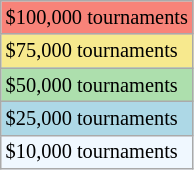<table class="wikitable" style="font-size:85%">
<tr style="background:#f88379;">
<td>$100,000 tournaments</td>
</tr>
<tr style="background:#f7e98e;">
<td>$75,000 tournaments</td>
</tr>
<tr style="background:#addfad;">
<td>$50,000 tournaments</td>
</tr>
<tr style="background:lightblue;">
<td>$25,000 tournaments</td>
</tr>
<tr style="background:#f0f8ff;">
<td>$10,000 tournaments</td>
</tr>
</table>
